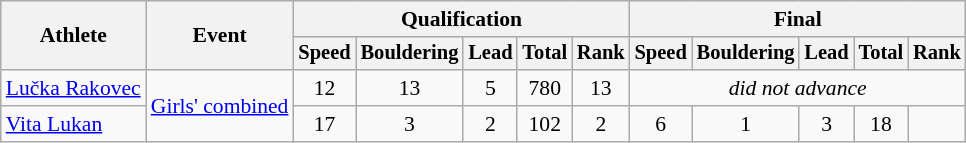<table class="wikitable" style="font-size:90%">
<tr>
<th rowspan=2>Athlete</th>
<th rowspan=2>Event</th>
<th colspan=5>Qualification</th>
<th colspan=5>Final</th>
</tr>
<tr style="font-size:95%">
<th>Speed</th>
<th>Bouldering</th>
<th>Lead</th>
<th>Total</th>
<th>Rank</th>
<th>Speed</th>
<th>Bouldering</th>
<th>Lead</th>
<th>Total</th>
<th>Rank</th>
</tr>
<tr align=center>
<td align=left><a href='#'>Lučka Rakovec</a></td>
<td rowspan=2 align=left><a href='#'>Girls' combined</a></td>
<td>12</td>
<td>13</td>
<td>5</td>
<td>780</td>
<td>13</td>
<td Colspan=5><em>did not advance</em></td>
</tr>
<tr align=center>
<td align=left><a href='#'>Vita Lukan</a></td>
<td>17</td>
<td>3</td>
<td>2</td>
<td>102</td>
<td>2</td>
<td>6</td>
<td>1</td>
<td>3</td>
<td>18</td>
<td></td>
</tr>
</table>
